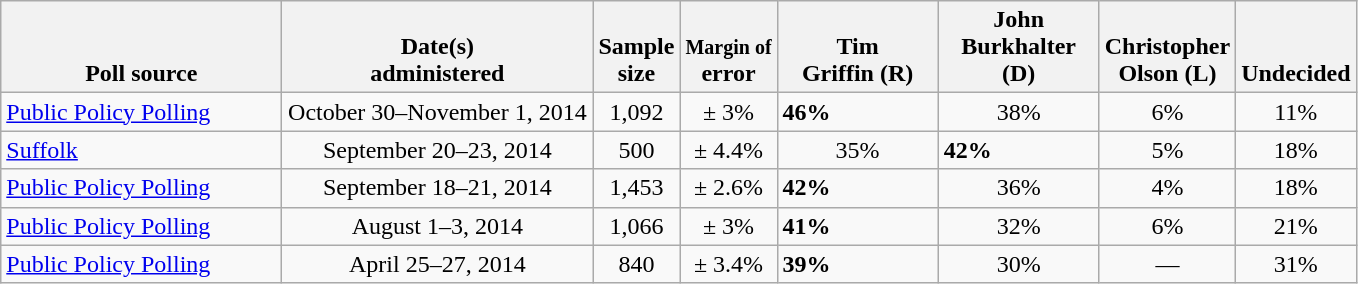<table class="wikitable">
<tr valign= bottom>
<th style="width:180px;">Poll source</th>
<th style="width:200px;">Date(s)<br>administered</th>
<th class=small>Sample<br>size</th>
<th class=small><small>Margin of</small><br>error</th>
<th style="width:100px;">Tim<br>Griffin (R)</th>
<th style="width:100px;">John<br>Burkhalter (D)</th>
<th style="width:50px;">Christopher<br>Olson (L)</th>
<th style="width:50px;">Undecided</th>
</tr>
<tr>
<td><a href='#'>Public Policy Polling</a></td>
<td align=center>October 30–November 1, 2014</td>
<td align=center>1,092</td>
<td align=center>± 3%</td>
<td><strong>46%</strong></td>
<td align=center>38%</td>
<td align=center>6%</td>
<td align=center>11%</td>
</tr>
<tr>
<td><a href='#'>Suffolk</a></td>
<td align=center>September 20–23, 2014</td>
<td align=center>500</td>
<td align=center>± 4.4%</td>
<td align=center>35%</td>
<td><strong>42%</strong></td>
<td align=center>5%</td>
<td align=center>18%</td>
</tr>
<tr>
<td><a href='#'>Public Policy Polling</a></td>
<td align=center>September 18–21, 2014</td>
<td align=center>1,453</td>
<td align=center>± 2.6%</td>
<td><strong>42%</strong></td>
<td align=center>36%</td>
<td align=center>4%</td>
<td align=center>18%</td>
</tr>
<tr>
<td><a href='#'>Public Policy Polling</a></td>
<td align=center>August 1–3, 2014</td>
<td align=center>1,066</td>
<td align=center>± 3%</td>
<td><strong>41%</strong></td>
<td align=center>32%</td>
<td align=center>6%</td>
<td align=center>21%</td>
</tr>
<tr>
<td><a href='#'>Public Policy Polling</a></td>
<td align=center>April 25–27, 2014</td>
<td align=center>840</td>
<td align=center>± 3.4%</td>
<td><strong>39%</strong></td>
<td align=center>30%</td>
<td align=center>—</td>
<td align=center>31%</td>
</tr>
</table>
